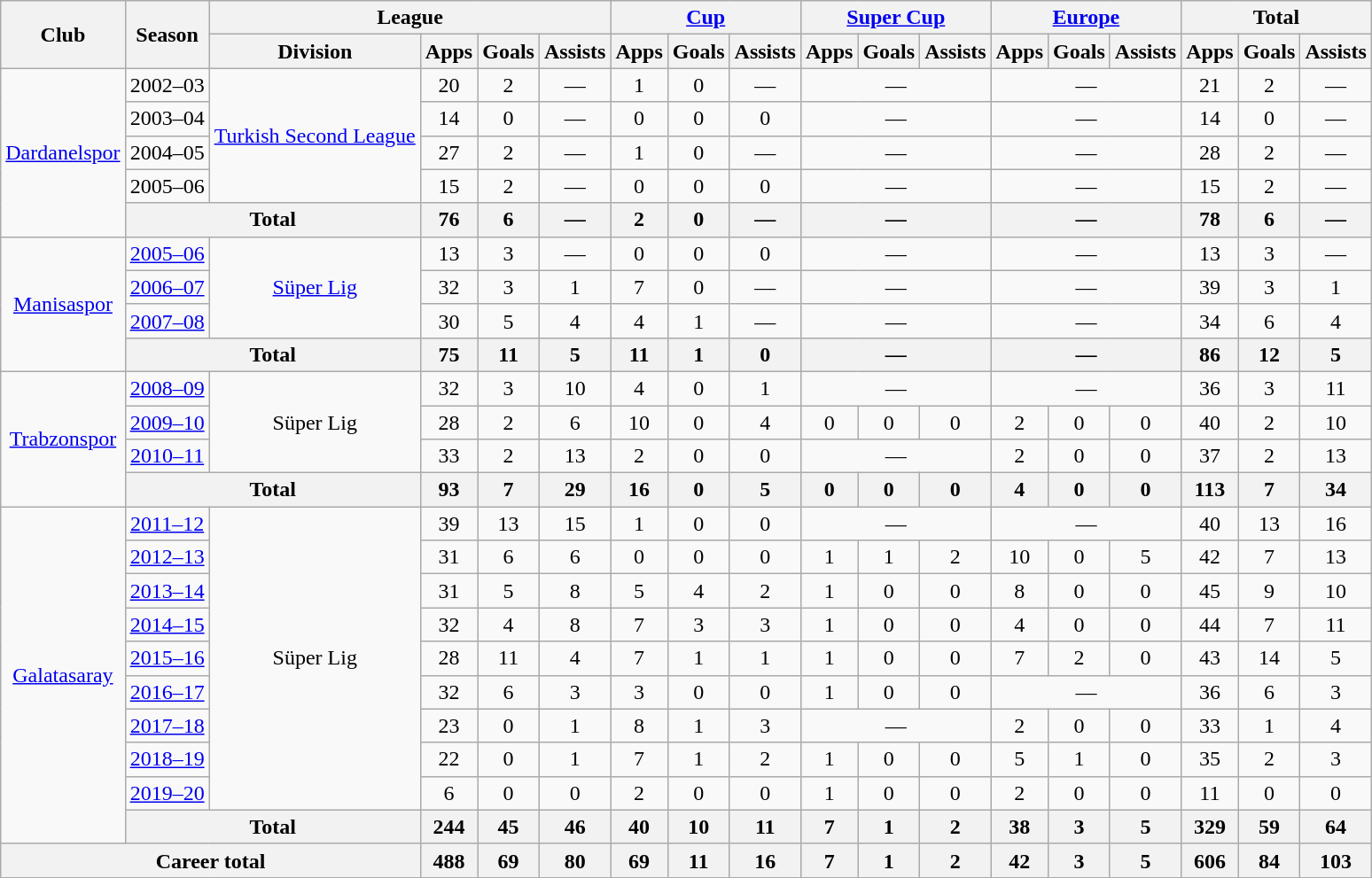<table class="wikitable" style="text-align: center;">
<tr>
<th rowspan="2">Club</th>
<th rowspan="2">Season</th>
<th colspan="4">League</th>
<th colspan="3"><a href='#'>Cup</a></th>
<th colspan="3"><a href='#'>Super Cup</a></th>
<th colspan="3"><a href='#'>Europe</a></th>
<th colspan="3">Total</th>
</tr>
<tr>
<th>Division</th>
<th>Apps</th>
<th>Goals</th>
<th>Assists</th>
<th>Apps</th>
<th>Goals</th>
<th>Assists</th>
<th>Apps</th>
<th>Goals</th>
<th>Assists</th>
<th>Apps</th>
<th>Goals</th>
<th>Assists</th>
<th>Apps</th>
<th>Goals</th>
<th>Assists</th>
</tr>
<tr>
<td rowspan="5"><a href='#'>Dardanelspor</a></td>
<td>2002–03</td>
<td rowspan="4"><a href='#'>Turkish Second League</a></td>
<td>20</td>
<td>2</td>
<td>—</td>
<td>1</td>
<td>0</td>
<td>—</td>
<td colspan="3">—</td>
<td colspan="3">—</td>
<td>21</td>
<td>2</td>
<td>—</td>
</tr>
<tr>
<td>2003–04</td>
<td>14</td>
<td>0</td>
<td>—</td>
<td>0</td>
<td>0</td>
<td>0</td>
<td colspan="3">—</td>
<td colspan="3">—</td>
<td>14</td>
<td>0</td>
<td>—</td>
</tr>
<tr>
<td>2004–05</td>
<td>27</td>
<td>2</td>
<td>—</td>
<td>1</td>
<td>0</td>
<td>—</td>
<td colspan="3">—</td>
<td colspan="3">—</td>
<td>28</td>
<td>2</td>
<td>—</td>
</tr>
<tr>
<td>2005–06</td>
<td>15</td>
<td>2</td>
<td>—</td>
<td>0</td>
<td>0</td>
<td>0</td>
<td colspan="3">—</td>
<td colspan="3">—</td>
<td>15</td>
<td>2</td>
<td>—</td>
</tr>
<tr>
<th colspan="2">Total</th>
<th>76</th>
<th>6</th>
<th>—</th>
<th>2</th>
<th>0</th>
<th>—</th>
<th colspan=3>—</th>
<th colspan="3">—</th>
<th>78</th>
<th>6</th>
<th>—</th>
</tr>
<tr>
<td rowspan="4"><a href='#'>Manisaspor</a></td>
<td><a href='#'>2005–06</a></td>
<td rowspan="3"><a href='#'>Süper Lig</a></td>
<td>13</td>
<td>3</td>
<td>—</td>
<td>0</td>
<td>0</td>
<td>0</td>
<td colspan=3>—</td>
<td colspan="3">—</td>
<td>13</td>
<td>3</td>
<td>—</td>
</tr>
<tr>
<td><a href='#'>2006–07</a></td>
<td>32</td>
<td>3</td>
<td>1</td>
<td>7</td>
<td>0</td>
<td>—</td>
<td colspan="3">—</td>
<td colspan="3">—</td>
<td>39</td>
<td>3</td>
<td>1</td>
</tr>
<tr>
<td><a href='#'>2007–08</a></td>
<td>30</td>
<td>5</td>
<td>4</td>
<td>4</td>
<td>1</td>
<td>—</td>
<td colspan="3">—</td>
<td colspan="3">—</td>
<td>34</td>
<td>6</td>
<td>4</td>
</tr>
<tr>
<th colspan="2">Total</th>
<th>75</th>
<th>11</th>
<th>5</th>
<th>11</th>
<th>1</th>
<th>0</th>
<th colspan="3">—</th>
<th colspan="3">—</th>
<th>86</th>
<th>12</th>
<th>5</th>
</tr>
<tr>
<td rowspan="4"><a href='#'>Trabzonspor</a></td>
<td><a href='#'>2008–09</a></td>
<td rowspan="3">Süper Lig</td>
<td>32</td>
<td>3</td>
<td>10</td>
<td>4</td>
<td>0</td>
<td>1</td>
<td colspan="3">—</td>
<td colspan="3">—</td>
<td>36</td>
<td>3</td>
<td>11</td>
</tr>
<tr>
<td><a href='#'>2009–10</a></td>
<td>28</td>
<td>2</td>
<td>6</td>
<td>10</td>
<td>0</td>
<td>4</td>
<td>0</td>
<td>0</td>
<td>0</td>
<td>2</td>
<td>0</td>
<td>0</td>
<td>40</td>
<td>2</td>
<td>10</td>
</tr>
<tr>
<td><a href='#'>2010–11</a></td>
<td>33</td>
<td>2</td>
<td>13</td>
<td>2</td>
<td>0</td>
<td>0</td>
<td colspan="3">—</td>
<td>2</td>
<td>0</td>
<td>0</td>
<td>37</td>
<td>2</td>
<td>13</td>
</tr>
<tr>
<th colspan="2">Total</th>
<th>93</th>
<th>7</th>
<th>29</th>
<th>16</th>
<th>0</th>
<th>5</th>
<th>0</th>
<th>0</th>
<th>0</th>
<th>4</th>
<th>0</th>
<th>0</th>
<th>113</th>
<th>7</th>
<th>34</th>
</tr>
<tr>
<td rowspan="10"><a href='#'>Galatasaray</a></td>
<td><a href='#'>2011–12</a></td>
<td rowspan="9">Süper Lig</td>
<td>39</td>
<td>13</td>
<td>15</td>
<td>1</td>
<td>0</td>
<td>0</td>
<td colspan=3>—</td>
<td colspan=3>—</td>
<td>40</td>
<td>13</td>
<td>16</td>
</tr>
<tr>
<td><a href='#'>2012–13</a></td>
<td>31</td>
<td>6</td>
<td>6</td>
<td>0</td>
<td>0</td>
<td>0</td>
<td>1</td>
<td>1</td>
<td>2</td>
<td>10</td>
<td>0</td>
<td>5</td>
<td>42</td>
<td>7</td>
<td>13</td>
</tr>
<tr>
<td><a href='#'>2013–14</a></td>
<td>31</td>
<td>5</td>
<td>8</td>
<td>5</td>
<td>4</td>
<td>2</td>
<td>1</td>
<td>0</td>
<td>0</td>
<td>8</td>
<td>0</td>
<td>0</td>
<td>45</td>
<td>9</td>
<td>10</td>
</tr>
<tr>
<td><a href='#'>2014–15</a></td>
<td>32</td>
<td>4</td>
<td>8</td>
<td>7</td>
<td>3</td>
<td>3</td>
<td>1</td>
<td>0</td>
<td>0</td>
<td>4</td>
<td>0</td>
<td>0</td>
<td>44</td>
<td>7</td>
<td>11</td>
</tr>
<tr>
<td><a href='#'>2015–16</a></td>
<td>28</td>
<td>11</td>
<td>4</td>
<td>7</td>
<td>1</td>
<td>1</td>
<td>1</td>
<td>0</td>
<td>0</td>
<td>7</td>
<td>2</td>
<td>0</td>
<td>43</td>
<td>14</td>
<td>5</td>
</tr>
<tr>
<td><a href='#'>2016–17</a></td>
<td>32</td>
<td>6</td>
<td>3</td>
<td>3</td>
<td>0</td>
<td>0</td>
<td>1</td>
<td>0</td>
<td>0</td>
<td colspan="3">—</td>
<td>36</td>
<td>6</td>
<td>3</td>
</tr>
<tr>
<td><a href='#'>2017–18</a></td>
<td>23</td>
<td>0</td>
<td>1</td>
<td>8</td>
<td>1</td>
<td>3</td>
<td colspan="3">—</td>
<td>2</td>
<td>0</td>
<td>0</td>
<td>33</td>
<td>1</td>
<td>4</td>
</tr>
<tr>
<td><a href='#'>2018–19</a></td>
<td>22</td>
<td>0</td>
<td>1</td>
<td>7</td>
<td>1</td>
<td>2</td>
<td>1</td>
<td>0</td>
<td>0</td>
<td>5</td>
<td>1</td>
<td>0</td>
<td>35</td>
<td>2</td>
<td>3</td>
</tr>
<tr>
<td><a href='#'>2019–20</a></td>
<td>6</td>
<td>0</td>
<td>0</td>
<td>2</td>
<td>0</td>
<td>0</td>
<td>1</td>
<td>0</td>
<td>0</td>
<td>2</td>
<td>0</td>
<td>0</td>
<td>11</td>
<td>0</td>
<td>0</td>
</tr>
<tr>
<th colspan="2">Total</th>
<th>244</th>
<th>45</th>
<th>46</th>
<th>40</th>
<th>10</th>
<th>11</th>
<th>7</th>
<th>1</th>
<th>2</th>
<th>38</th>
<th>3</th>
<th>5</th>
<th>329</th>
<th>59</th>
<th>64</th>
</tr>
<tr>
<th colspan="3">Career total</th>
<th>488</th>
<th>69</th>
<th>80</th>
<th>69</th>
<th>11</th>
<th>16</th>
<th>7</th>
<th>1</th>
<th>2</th>
<th>42</th>
<th>3</th>
<th>5</th>
<th>606</th>
<th>84</th>
<th>103</th>
</tr>
</table>
